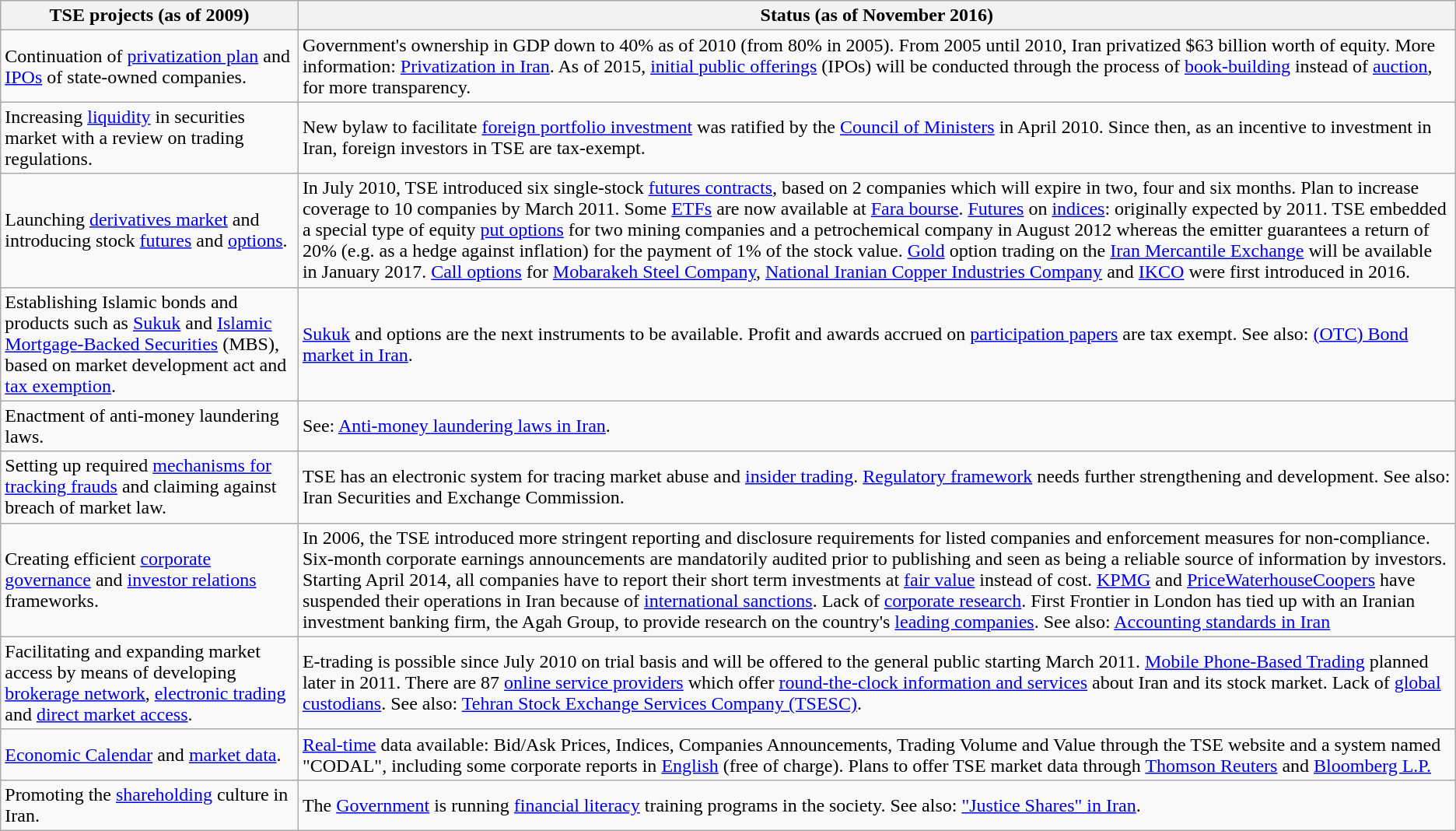<table class="wikitable">
<tr>
<th>TSE projects (as of 2009)</th>
<th>Status (as of November 2016)</th>
</tr>
<tr>
<td>Continuation of <a href='#'>privatization plan</a> and <a href='#'>IPOs</a> of state-owned companies.</td>
<td>Government's ownership in GDP down to 40% as of 2010 (from 80% in 2005). From 2005 until 2010, Iran privatized $63 billion worth of equity. More information: <a href='#'>Privatization in Iran</a>. As of 2015, <a href='#'>initial public offerings</a> (IPOs) will be conducted through the process of <a href='#'>book-building</a> instead of <a href='#'>auction</a>, for more transparency.</td>
</tr>
<tr>
<td>Increasing <a href='#'>liquidity</a> in securities market with a review on trading regulations.</td>
<td>New bylaw to facilitate <a href='#'>foreign portfolio investment</a> was ratified by the <a href='#'>Council of Ministers</a> in April 2010. Since then, as an incentive to investment in Iran, foreign investors in TSE are tax-exempt.</td>
</tr>
<tr>
<td>Launching <a href='#'>derivatives market</a> and introducing stock <a href='#'>futures</a> and <a href='#'>options</a>.</td>
<td>In July 2010, TSE introduced six single-stock <a href='#'>futures contracts</a>, based on 2 companies which will expire in two, four and six months. Plan to increase coverage to 10 companies by March 2011. Some <a href='#'>ETFs</a> are now available at <a href='#'>Fara bourse</a>. <a href='#'>Futures</a> on <a href='#'>indices</a>: originally expected by 2011. TSE embedded a special type of equity <a href='#'>put options</a> for two mining companies and a petrochemical company in August 2012 whereas the emitter guarantees a return of 20% (e.g. as a hedge against inflation) for the payment of 1% of the stock value. <a href='#'>Gold</a> option trading on the <a href='#'>Iran Mercantile Exchange</a> will be available in January 2017. <a href='#'>Call options</a> for <a href='#'>Mobarakeh Steel Company</a>, <a href='#'>National Iranian Copper Industries Company</a> and <a href='#'>IKCO</a> were first introduced in 2016.</td>
</tr>
<tr>
<td>Establishing Islamic bonds and products such as <a href='#'>Sukuk</a> and <a href='#'>Islamic</a> <a href='#'>Mortgage-Backed Securities</a> (MBS), based on market development act and <a href='#'>tax exemption</a>.</td>
<td><a href='#'>Sukuk</a> and options are the next instruments to be available. Profit and awards accrued on <a href='#'>participation papers</a> are tax exempt. See also: <a href='#'>(OTC) Bond market in Iran</a>.</td>
</tr>
<tr>
<td>Enactment of anti-money laundering laws.</td>
<td>See: <a href='#'>Anti-money laundering laws in Iran</a>.</td>
</tr>
<tr>
<td>Setting up required <a href='#'>mechanisms for tracking frauds</a> and claiming against breach of market law.</td>
<td>TSE has an electronic system for tracing market abuse and <a href='#'>insider trading</a>. <a href='#'>Regulatory framework</a> needs further strengthening and development. See also: Iran Securities and Exchange Commission.</td>
</tr>
<tr>
<td>Creating efficient <a href='#'>corporate governance</a> and <a href='#'>investor relations</a> frameworks.</td>
<td>In 2006, the TSE introduced more stringent reporting and disclosure requirements for listed companies and enforcement measures for non-compliance. Six-month corporate earnings announcements are mandatorily audited prior to publishing and seen as being a reliable source of information by investors. Starting April 2014, all companies have to report their short term investments at <a href='#'>fair value</a> instead of cost. <a href='#'>KPMG</a> and <a href='#'>PriceWaterhouseCoopers</a> have suspended their operations in Iran because of <a href='#'>international sanctions</a>. Lack of <a href='#'>corporate research</a>. First Frontier in London has tied up with an Iranian investment banking firm, the Agah Group, to provide research on the country's <a href='#'>leading companies</a>. See also: <a href='#'>Accounting standards in Iran</a></td>
</tr>
<tr>
<td>Facilitating and expanding market access by means of developing <a href='#'>brokerage network</a>, <a href='#'>electronic trading</a> and <a href='#'>direct market access</a>.</td>
<td>E-trading is possible since July 2010 on trial basis and will be offered to the general public starting March 2011. <a href='#'>Mobile Phone-Based Trading</a> planned later in 2011. There are 87 <a href='#'>online service providers</a> which offer <a href='#'>round-the-clock information and services</a> about Iran and its stock market. Lack of <a href='#'>global custodians</a>. See also: <a href='#'>Tehran Stock Exchange Services Company (TSESC)</a>.</td>
</tr>
<tr>
<td><a href='#'>Economic Calendar</a> and <a href='#'>market data</a>.</td>
<td><a href='#'>Real-time</a> data available: Bid/Ask Prices, Indices, Companies Announcements, Trading Volume and Value through the TSE website and a system named "CODAL", including some corporate reports in <a href='#'>English</a> (free of charge). Plans to offer TSE market data through <a href='#'>Thomson Reuters</a> and <a href='#'>Bloomberg L.P.</a></td>
</tr>
<tr>
<td>Promoting the <a href='#'>shareholding</a> culture in Iran.</td>
<td>The <a href='#'>Government</a> is running <a href='#'>financial literacy</a> training programs in the society. See also: <a href='#'>"Justice Shares" in Iran</a>.</td>
</tr>
</table>
